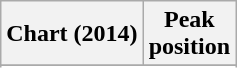<table class="wikitable sortable plainrowheaders">
<tr>
<th>Chart (2014)</th>
<th>Peak<br>position</th>
</tr>
<tr>
</tr>
<tr>
</tr>
<tr>
</tr>
<tr>
</tr>
</table>
